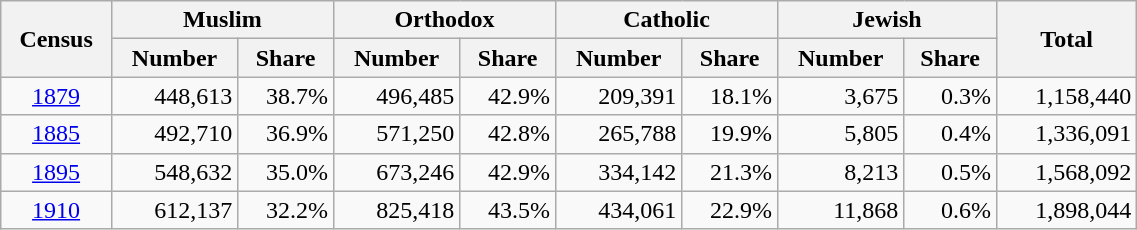<table class="wikitable" width=60%>
<tr>
<th rowspan=2>Census</th>
<th colspan=2>Muslim</th>
<th colspan=2>Orthodox</th>
<th colspan=2>Catholic</th>
<th colspan=2>Jewish</th>
<th rowspan=2>Total</th>
</tr>
<tr>
<th>Number</th>
<th>Share</th>
<th>Number</th>
<th>Share</th>
<th>Number</th>
<th>Share</th>
<th>Number</th>
<th>Share</th>
</tr>
<tr>
<td align=center><a href='#'>1879</a></td>
<td align=right>448,613</td>
<td align=right>38.7%</td>
<td align=right>496,485</td>
<td align=right>42.9%</td>
<td align=right>209,391</td>
<td align=right>18.1%</td>
<td align=right>3,675</td>
<td align=right>0.3%</td>
<td align=right>1,158,440</td>
</tr>
<tr>
<td align=center><a href='#'>1885</a></td>
<td align=right>492,710</td>
<td align=right>36.9%</td>
<td align=right>571,250</td>
<td align=right>42.8%</td>
<td align=right>265,788</td>
<td align=right>19.9%</td>
<td align=right>5,805</td>
<td align=right>0.4%</td>
<td align=right>1,336,091</td>
</tr>
<tr>
<td align=center><a href='#'>1895</a></td>
<td align=right>548,632</td>
<td align=right>35.0%</td>
<td align=right>673,246</td>
<td align=right>42.9%</td>
<td align=right>334,142</td>
<td align=right>21.3%</td>
<td align=right>8,213</td>
<td align=right>0.5%</td>
<td align=right>1,568,092</td>
</tr>
<tr>
<td align=center><a href='#'>1910</a></td>
<td align=right>612,137</td>
<td align=right>32.2%</td>
<td align=right>825,418</td>
<td align=right>43.5%</td>
<td align=right>434,061</td>
<td align=right>22.9%</td>
<td align=right>11,868</td>
<td align=right>0.6%</td>
<td align=right>1,898,044</td>
</tr>
</table>
